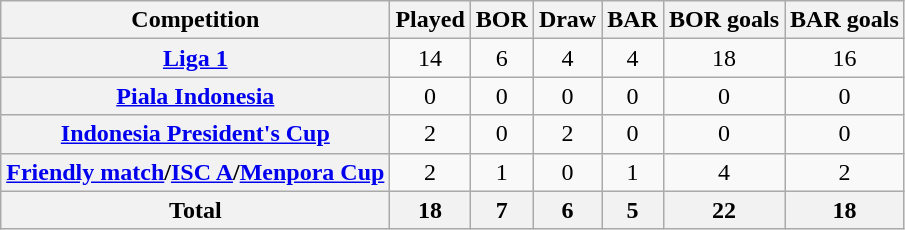<table class="sortable wikitable plainrowheaders" style="text-align:center">
<tr>
<th scope="col">Competition</th>
<th scope="col">Played</th>
<th scope="col">BOR</th>
<th scope="col">Draw</th>
<th scope="col">BAR</th>
<th scope="col">BOR goals</th>
<th scope="col">BAR goals</th>
</tr>
<tr>
<th scope="row"><a href='#'>Liga 1</a></th>
<td>14</td>
<td>6</td>
<td>4</td>
<td>4</td>
<td>18</td>
<td>16</td>
</tr>
<tr>
<th scope="row"><a href='#'>Piala Indonesia</a></th>
<td>0</td>
<td>0</td>
<td>0</td>
<td>0</td>
<td>0</td>
<td>0</td>
</tr>
<tr>
<th scope="row"><a href='#'>Indonesia President's Cup</a></th>
<td>2</td>
<td>0</td>
<td>2</td>
<td>0</td>
<td>0</td>
<td>0</td>
</tr>
<tr>
<th scope="row"><a href='#'>Friendly match</a>/<a href='#'>ISC A</a>/<a href='#'>Menpora Cup</a></th>
<td>2</td>
<td>1</td>
<td>0</td>
<td>1</td>
<td>4</td>
<td>2</td>
</tr>
<tr class="sortbottom">
<th scope="row"><strong>Total</strong></th>
<th>18</th>
<th>7</th>
<th>6</th>
<th>5</th>
<th>22</th>
<th>18</th>
</tr>
</table>
